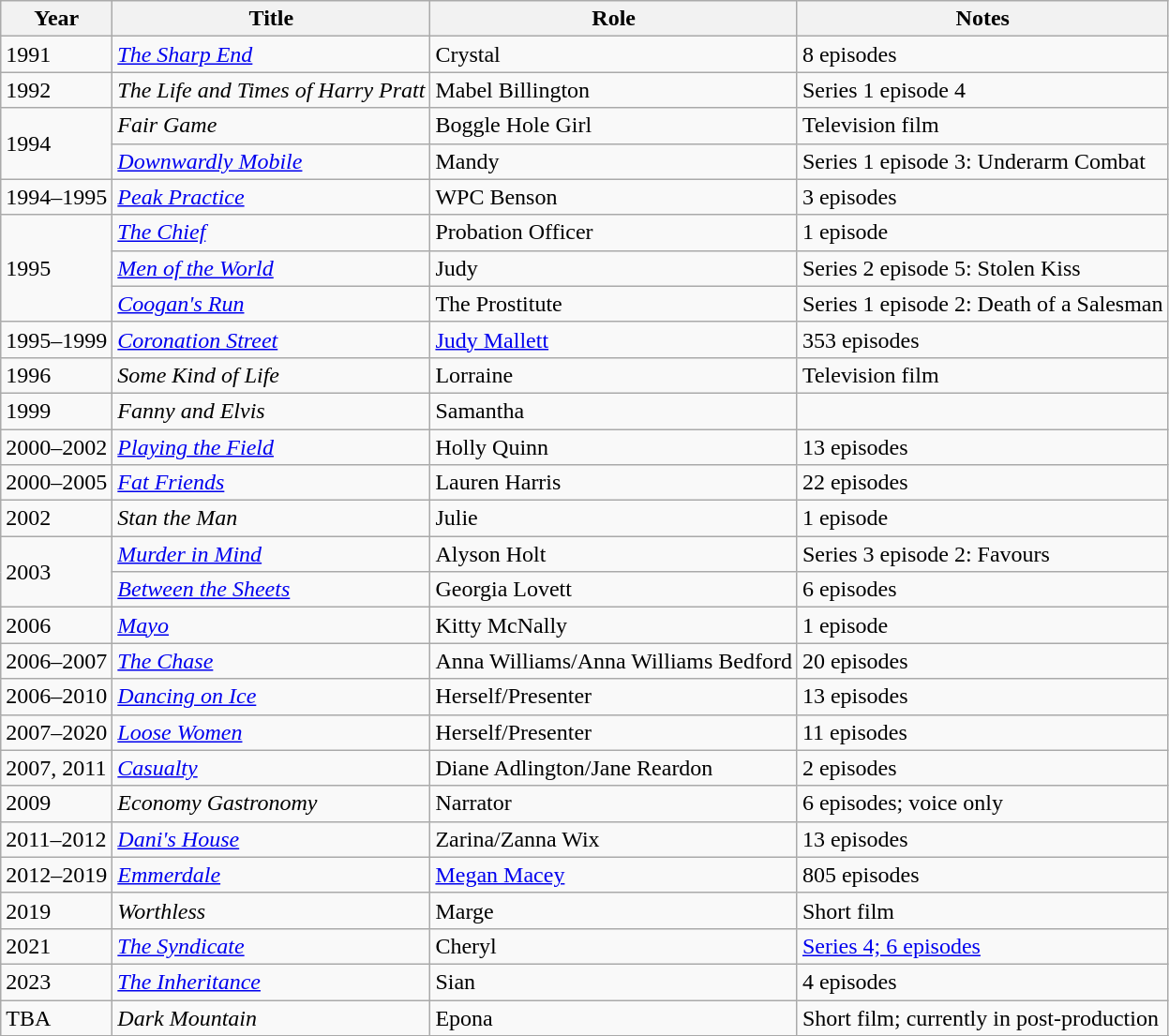<table class="wikitable plainrowheaders sortable">
<tr>
<th scope="col">Year</th>
<th scope="col">Title</th>
<th scope="col">Role</th>
<th class="unsortable">Notes</th>
</tr>
<tr>
<td>1991</td>
<td><em><a href='#'>The Sharp End</a></em></td>
<td>Crystal</td>
<td>8 episodes</td>
</tr>
<tr>
<td>1992</td>
<td><em>The Life and Times of Harry Pratt</em></td>
<td>Mabel Billington</td>
<td>Series 1 episode 4</td>
</tr>
<tr>
<td rowspan="2">1994</td>
<td><em>Fair Game</em></td>
<td>Boggle Hole Girl</td>
<td>Television film</td>
</tr>
<tr>
<td><em><a href='#'>Downwardly Mobile</a></em></td>
<td>Mandy</td>
<td>Series 1 episode 3: Underarm Combat</td>
</tr>
<tr>
<td>1994–1995</td>
<td><em><a href='#'>Peak Practice</a></em></td>
<td>WPC Benson</td>
<td>3 episodes</td>
</tr>
<tr>
<td rowspan="3">1995</td>
<td><em><a href='#'>The Chief</a></em></td>
<td>Probation Officer</td>
<td>1 episode</td>
</tr>
<tr>
<td><em><a href='#'>Men of the World</a></em></td>
<td>Judy</td>
<td>Series 2 episode 5: Stolen Kiss</td>
</tr>
<tr>
<td><em><a href='#'>Coogan's Run</a></em></td>
<td>The Prostitute</td>
<td>Series 1 episode 2: Death of a Salesman</td>
</tr>
<tr>
<td>1995–1999</td>
<td><em><a href='#'>Coronation Street</a></em></td>
<td><a href='#'>Judy Mallett</a></td>
<td>353 episodes</td>
</tr>
<tr>
<td>1996</td>
<td><em>Some Kind of Life</em></td>
<td>Lorraine</td>
<td>Television film</td>
</tr>
<tr>
<td>1999</td>
<td><em>Fanny and Elvis</em></td>
<td>Samantha</td>
<td></td>
</tr>
<tr>
<td>2000–2002</td>
<td><em><a href='#'>Playing the Field</a></em></td>
<td>Holly Quinn</td>
<td>13 episodes</td>
</tr>
<tr>
<td>2000–2005</td>
<td><em><a href='#'>Fat Friends</a></em></td>
<td>Lauren Harris</td>
<td>22 episodes</td>
</tr>
<tr>
<td>2002</td>
<td><em>Stan the Man</em></td>
<td>Julie</td>
<td>1 episode</td>
</tr>
<tr>
<td rowspan="2">2003</td>
<td><em><a href='#'>Murder in Mind</a></em></td>
<td>Alyson Holt</td>
<td>Series 3 episode 2: Favours</td>
</tr>
<tr>
<td><em><a href='#'>Between the Sheets</a></em></td>
<td>Georgia Lovett</td>
<td>6 episodes</td>
</tr>
<tr>
<td>2006</td>
<td><em><a href='#'>Mayo</a></em></td>
<td>Kitty McNally</td>
<td>1 episode</td>
</tr>
<tr>
<td>2006–2007</td>
<td><em><a href='#'>The Chase</a></em></td>
<td>Anna Williams/Anna Williams Bedford</td>
<td>20 episodes</td>
</tr>
<tr>
<td>2006–2010</td>
<td><em><a href='#'>Dancing on Ice</a></em></td>
<td>Herself/Presenter</td>
<td>13 episodes</td>
</tr>
<tr>
<td>2007–2020</td>
<td><em><a href='#'>Loose Women</a></em></td>
<td>Herself/Presenter</td>
<td>11 episodes</td>
</tr>
<tr>
<td>2007, 2011</td>
<td><em><a href='#'>Casualty</a></em></td>
<td>Diane Adlington/Jane Reardon</td>
<td>2 episodes</td>
</tr>
<tr>
<td>2009</td>
<td><em>Economy Gastronomy</em></td>
<td>Narrator</td>
<td>6 episodes; voice only</td>
</tr>
<tr>
<td>2011–2012</td>
<td><em><a href='#'>Dani's House</a></em></td>
<td>Zarina/Zanna Wix</td>
<td>13 episodes</td>
</tr>
<tr>
<td>2012–2019</td>
<td><em><a href='#'>Emmerdale</a></em></td>
<td><a href='#'>Megan Macey</a></td>
<td>805 episodes</td>
</tr>
<tr>
<td>2019</td>
<td><em>Worthless</em></td>
<td>Marge</td>
<td>Short film</td>
</tr>
<tr>
<td>2021</td>
<td><em><a href='#'>The Syndicate</a></em></td>
<td>Cheryl</td>
<td><a href='#'>Series 4; 6 episodes</a></td>
</tr>
<tr>
<td>2023</td>
<td><em><a href='#'>The Inheritance</a></em></td>
<td>Sian</td>
<td>4 episodes</td>
</tr>
<tr>
<td>TBA</td>
<td><em>Dark Mountain</em></td>
<td>Epona</td>
<td>Short film; currently in post-production</td>
</tr>
<tr>
</tr>
</table>
